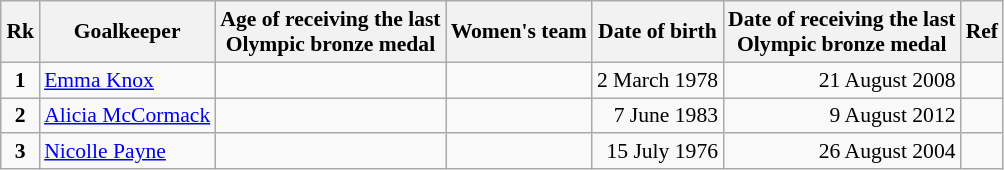<table class="wikitable" style="text-align: center; font-size: 90%; margin-left: 1em;">
<tr>
<th>Rk</th>
<th>Goalkeeper</th>
<th>Age of receiving the last<br>Olympic bronze medal</th>
<th>Women's team</th>
<th>Date of birth</th>
<th>Date of receiving the last<br>Olympic bronze medal</th>
<th>Ref</th>
</tr>
<tr>
<td><strong>1</strong></td>
<td style="text-align: left;" data-sort-value="Knox, Emma"><a href='#'>Emma Knox</a></td>
<td style="text-align: left;"><strong></strong></td>
<td style="text-align: left;"></td>
<td style="text-align: right;">2 March 1978</td>
<td style="text-align: right;">21 August 2008</td>
<td></td>
</tr>
<tr>
<td><strong>2</strong></td>
<td style="text-align: left;" data-sort-value="McCormack, Alicia"><a href='#'>Alicia McCormack</a></td>
<td style="text-align: left;"><strong></strong></td>
<td style="text-align: left;"></td>
<td style="text-align: right;">7 June 1983</td>
<td style="text-align: right;">9 August 2012</td>
<td></td>
</tr>
<tr>
<td><strong>3</strong></td>
<td style="text-align: left;" data-sort-value="Payne, Nicolle"><a href='#'>Nicolle Payne</a></td>
<td style="text-align: left;"><strong></strong></td>
<td style="text-align: left;"></td>
<td style="text-align: right;">15 July 1976</td>
<td style="text-align: right;">26 August 2004</td>
<td></td>
</tr>
</table>
